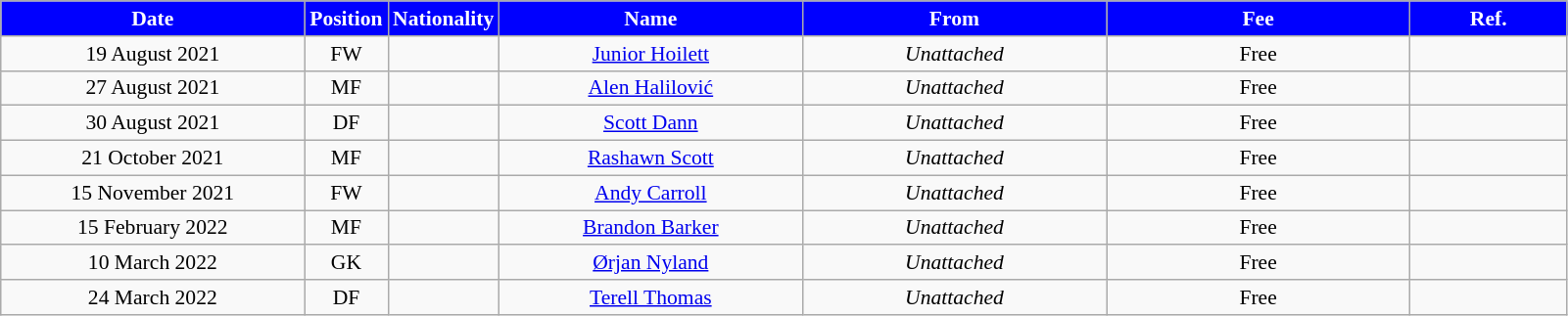<table class="wikitable" style="text-align:center; font-size:90%">
<tr>
<th style="background:#00f; color:white; width:200px;">Date</th>
<th style="background:#00f; color:white; width:50px;">Position</th>
<th style="background:#00f; color:white; width:50px;">Nationality</th>
<th style="background:#00f; color:white; width:200px;">Name</th>
<th style="background:#00f; color:white; width:200px;">From</th>
<th style="background:#00f; color:white; width:200px;">Fee</th>
<th style="background:#00f; color:white; width:100px;">Ref.</th>
</tr>
<tr>
<td>19 August 2021</td>
<td>FW</td>
<td></td>
<td><a href='#'>Junior Hoilett</a></td>
<td><em>Unattached</em></td>
<td>Free</td>
<td></td>
</tr>
<tr>
<td>27 August 2021</td>
<td>MF</td>
<td></td>
<td><a href='#'>Alen Halilović</a></td>
<td><em>Unattached</em></td>
<td>Free</td>
<td></td>
</tr>
<tr>
<td>30 August 2021</td>
<td>DF</td>
<td></td>
<td><a href='#'>Scott Dann</a></td>
<td><em>Unattached</em></td>
<td>Free</td>
<td></td>
</tr>
<tr>
<td>21 October 2021</td>
<td>MF</td>
<td></td>
<td><a href='#'>Rashawn Scott</a></td>
<td><em>Unattached</em></td>
<td>Free</td>
<td></td>
</tr>
<tr>
<td>15 November 2021</td>
<td>FW</td>
<td></td>
<td><a href='#'>Andy Carroll</a></td>
<td><em>Unattached</em></td>
<td>Free</td>
<td></td>
</tr>
<tr>
<td>15 February 2022</td>
<td>MF</td>
<td></td>
<td><a href='#'>Brandon Barker</a></td>
<td><em>Unattached</em></td>
<td>Free</td>
<td></td>
</tr>
<tr>
<td>10 March 2022</td>
<td>GK</td>
<td></td>
<td><a href='#'>Ørjan Nyland</a></td>
<td><em>Unattached</em></td>
<td>Free</td>
<td></td>
</tr>
<tr>
<td>24 March 2022</td>
<td>DF</td>
<td></td>
<td><a href='#'>Terell Thomas</a></td>
<td><em>Unattached</em></td>
<td>Free</td>
<td></td>
</tr>
</table>
